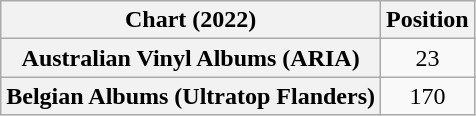<table class="wikitable sortable plainrowheaders" style="text-align:center">
<tr>
<th scope="col">Chart (2022)</th>
<th scope="col">Position</th>
</tr>
<tr>
<th scope="row">Australian Vinyl Albums (ARIA)</th>
<td>23</td>
</tr>
<tr>
<th scope="row">Belgian Albums (Ultratop Flanders)</th>
<td>170</td>
</tr>
</table>
